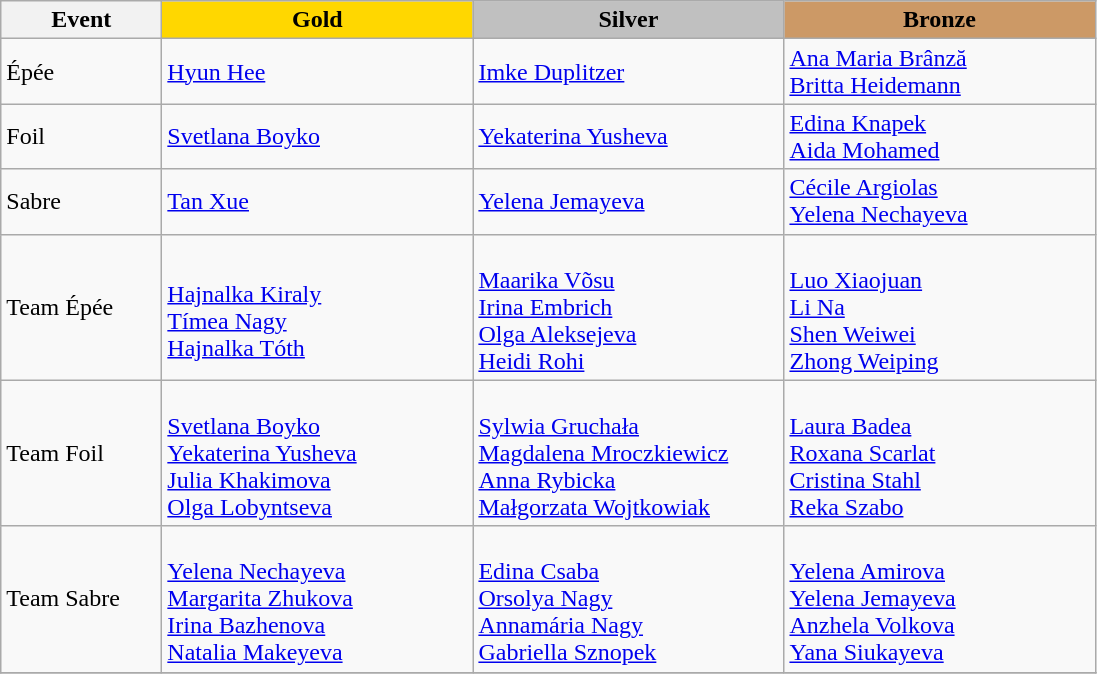<table class="wikitable">
<tr>
<th width="100">Event</th>
<th style="background-color:gold;" width="200"> Gold</th>
<th style="background-color:silver;" width="200"> Silver</th>
<th style="background-color:#CC9966;" width="200"> Bronze</th>
</tr>
<tr>
<td>Épée</td>
<td> <a href='#'>Hyun Hee</a></td>
<td> <a href='#'>Imke Duplitzer</a></td>
<td> <a href='#'>Ana Maria Brânză</a> <br>  <a href='#'>Britta Heidemann</a></td>
</tr>
<tr>
<td>Foil</td>
<td> <a href='#'>Svetlana Boyko</a></td>
<td> <a href='#'>Yekaterina Yusheva</a></td>
<td> <a href='#'>Edina Knapek</a> <br>  <a href='#'>Aida Mohamed</a></td>
</tr>
<tr>
<td>Sabre</td>
<td> <a href='#'>Tan Xue</a></td>
<td> <a href='#'>Yelena Jemayeva</a></td>
<td> <a href='#'>Cécile Argiolas</a> <br>  <a href='#'>Yelena Nechayeva</a></td>
</tr>
<tr>
<td>Team Épée</td>
<td><br><a href='#'>Hajnalka Kiraly</a><br><a href='#'>Tímea Nagy</a><br><a href='#'>Hajnalka Tóth</a></td>
<td><br><a href='#'>Maarika Võsu</a><br><a href='#'>Irina Embrich</a><br><a href='#'>Olga Aleksejeva</a><br><a href='#'>Heidi Rohi</a></td>
<td><br><a href='#'>Luo Xiaojuan</a><br><a href='#'>Li Na</a><br><a href='#'>Shen Weiwei</a><br><a href='#'>Zhong Weiping</a></td>
</tr>
<tr>
<td>Team Foil</td>
<td><br><a href='#'>Svetlana Boyko</a><br><a href='#'>Yekaterina Yusheva</a><br><a href='#'>Julia Khakimova</a><br><a href='#'>Olga Lobyntseva</a></td>
<td><br><a href='#'>Sylwia Gruchała</a><br><a href='#'>Magdalena Mroczkiewicz</a><br><a href='#'>Anna Rybicka</a><br><a href='#'>Małgorzata Wojtkowiak</a></td>
<td><br><a href='#'>Laura Badea</a><br><a href='#'>Roxana Scarlat</a><br><a href='#'>Cristina Stahl</a><br><a href='#'>Reka Szabo</a></td>
</tr>
<tr>
<td>Team Sabre</td>
<td><br><a href='#'>Yelena Nechayeva</a><br><a href='#'>Margarita Zhukova</a><br><a href='#'>Irina Bazhenova</a><br><a href='#'>Natalia Makeyeva</a></td>
<td><br><a href='#'>Edina Csaba</a><br><a href='#'>Orsolya Nagy</a><br><a href='#'>Annamária Nagy</a><br><a href='#'>Gabriella Sznopek</a></td>
<td><br><a href='#'>Yelena Amirova</a><br><a href='#'>Yelena Jemayeva</a><br><a href='#'>Anzhela Volkova</a><br><a href='#'>Yana Siukayeva</a></td>
</tr>
<tr>
</tr>
</table>
